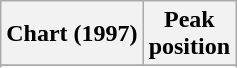<table class="wikitable sortable plainrowheaders" style="text-align:center">
<tr>
<th scope="col">Chart (1997)</th>
<th scope="col">Peak<br>position</th>
</tr>
<tr>
</tr>
<tr>
</tr>
<tr>
</tr>
</table>
